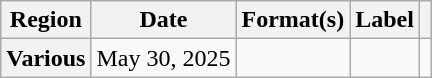<table class="wikitable plainrowheaders">
<tr>
<th scope="col">Region</th>
<th scope="col">Date</th>
<th scope="col">Format(s)</th>
<th scope="col">Label</th>
<th scope="col"></th>
</tr>
<tr>
<th scope="row">Various</th>
<td>May 30, 2025</td>
<td></td>
<td></td>
<td style="text-align:center;"></td>
</tr>
</table>
